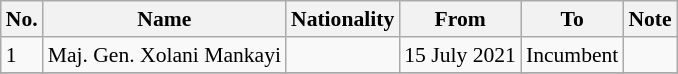<table class="wikitable" style="font-size:90%; text-align:left;">
<tr>
<th>No.</th>
<th>Name</th>
<th>Nationality</th>
<th>From</th>
<th>To</th>
<th>Note</th>
</tr>
<tr>
<td>1</td>
<td>Maj. Gen. Xolani Mankayi</td>
<td></td>
<td>15 July 2021</td>
<td>Incumbent</td>
<td></td>
</tr>
<tr>
</tr>
</table>
